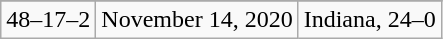<table class="wikitable">
<tr align="center">
</tr>
<tr align="center">
<td>48–17–2</td>
<td>November 14, 2020</td>
<td>Indiana, 24–0</td>
</tr>
</table>
